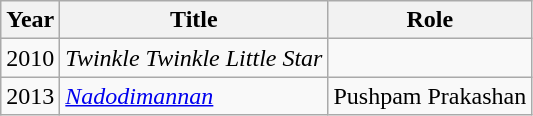<table class="wikitable sortable">
<tr>
<th>Year</th>
<th>Title</th>
<th>Role</th>
</tr>
<tr>
<td>2010</td>
<td><em>Twinkle Twinkle Little Star</em></td>
<td></td>
</tr>
<tr>
<td>2013</td>
<td><em><a href='#'>Nadodimannan</a></em></td>
<td Villain>Pushpam Prakashan</td>
</tr>
</table>
